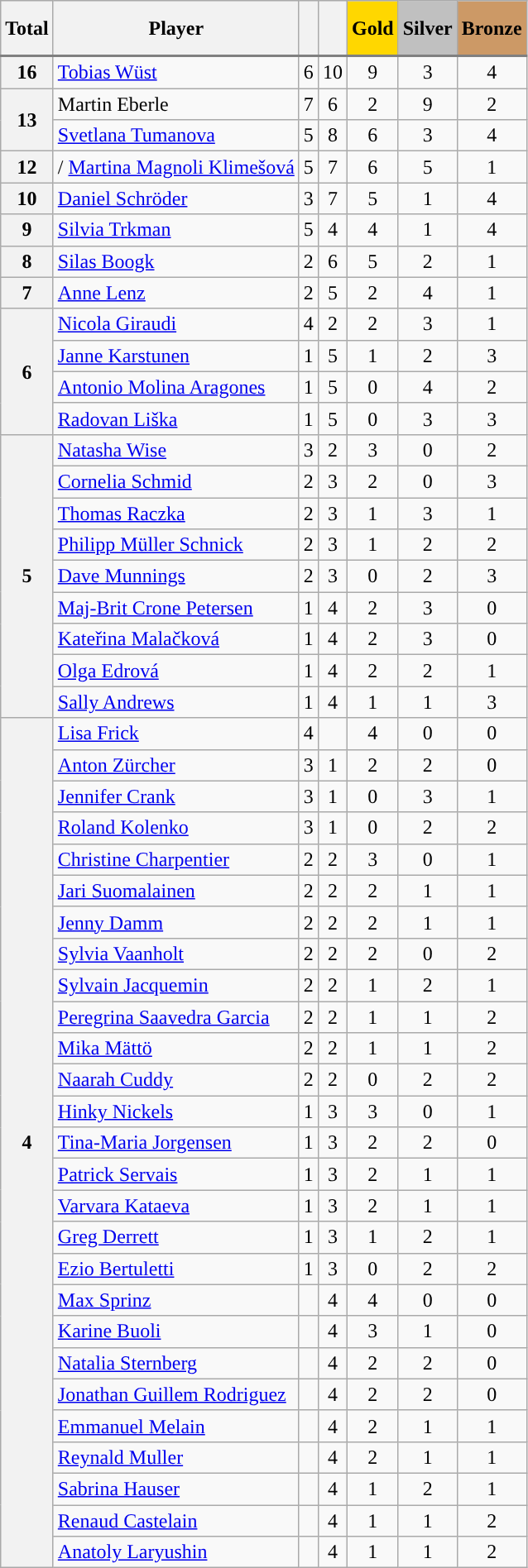<table class="wikitable sortable mw-datatable sticky-table-row1 sort-under-center" style="text-align: center;">
<tr style="height: 2.8em; border-bottom: 2px solid gray;">
<th>Total</th>
<th class="unsortable">Player</th>
<th></th>
<th></th>
<th style="background-color:gold;">Gold</th>
<th style="background-color:silver;">Silver</th>
<th style="background-color:#cc9966;">Bronze</th>
</tr>
<tr>
<th scope="row" style="text-align: center;">16</th>
<td style="text-align:left;"> <a href='#'>Tobias Wüst</a></td>
<td>6</td>
<td>10</td>
<td>9</td>
<td>3</td>
<td>4</td>
</tr>
<tr>
<th scope="row" rowspan="2" style="text-align: center;">13</th>
<td style="text-align:left;"> Martin Eberle</td>
<td>7</td>
<td>6</td>
<td>2</td>
<td>9</td>
<td>2</td>
</tr>
<tr>
<td style="text-align:left;"> <a href='#'>Svetlana Tumanova</a></td>
<td>5</td>
<td>8</td>
<td>6</td>
<td>3</td>
<td>4</td>
</tr>
<tr>
<th scope="row" style="text-align: center;">12</th>
<td style="text-align:left;">/ <a href='#'>Martina Magnoli Klimešová</a></td>
<td>5</td>
<td>7</td>
<td>6</td>
<td>5</td>
<td>1</td>
</tr>
<tr>
<th scope="row" style="text-align: center;">10</th>
<td style="text-align:left;"> <a href='#'>Daniel Schröder</a></td>
<td>3</td>
<td>7</td>
<td>5</td>
<td>1</td>
<td>4</td>
</tr>
<tr>
<th scope="row" style="text-align: center;">9</th>
<td style="text-align:left;"> <a href='#'>Silvia Trkman</a></td>
<td>5</td>
<td>4</td>
<td>4</td>
<td>1</td>
<td>4</td>
</tr>
<tr>
<th scope="row" style="text-align: center;">8</th>
<td style="text-align:left;"> <a href='#'>Silas Boogk</a></td>
<td>2</td>
<td>6</td>
<td>5</td>
<td>2</td>
<td>1</td>
</tr>
<tr>
<th scope="row" style="text-align: center;">7</th>
<td style="text-align:left;"> <a href='#'>Anne Lenz</a></td>
<td>2</td>
<td>5</td>
<td>2</td>
<td>4</td>
<td>1</td>
</tr>
<tr>
<th scope="row" rowspan="4" style="text-align: center;">6</th>
<td style="text-align:left;"> <a href='#'>Nicola Giraudi</a></td>
<td>4</td>
<td>2</td>
<td>2</td>
<td>3</td>
<td>1</td>
</tr>
<tr>
<td style="text-align:left;"> <a href='#'>Janne Karstunen</a></td>
<td>1</td>
<td>5</td>
<td>1</td>
<td>2</td>
<td>3</td>
</tr>
<tr>
<td style="text-align:left;"> <a href='#'>Antonio Molina Aragones</a></td>
<td>1</td>
<td>5</td>
<td>0</td>
<td>4</td>
<td>2</td>
</tr>
<tr>
<td style="text-align:left;"> <a href='#'>Radovan Liška</a></td>
<td>1</td>
<td>5</td>
<td>0</td>
<td>3</td>
<td>3</td>
</tr>
<tr>
<th scope="row" rowspan="9" style="text-align: center;">5</th>
<td style="text-align:left;"> <a href='#'>Natasha Wise</a></td>
<td>3</td>
<td>2</td>
<td>3</td>
<td>0</td>
<td>2</td>
</tr>
<tr>
<td style="text-align:left;"> <a href='#'>Cornelia Schmid</a></td>
<td>2</td>
<td>3</td>
<td>2</td>
<td>0</td>
<td>3</td>
</tr>
<tr>
<td style="text-align:left;"> <a href='#'>Thomas Raczka</a></td>
<td>2</td>
<td>3</td>
<td>1</td>
<td>3</td>
<td>1</td>
</tr>
<tr>
<td style="text-align:left;"> <a href='#'>Philipp Müller Schnick</a></td>
<td>2</td>
<td>3</td>
<td>1</td>
<td>2</td>
<td>2</td>
</tr>
<tr>
<td style="text-align:left;"> <a href='#'>Dave Munnings</a></td>
<td>2</td>
<td>3</td>
<td>0</td>
<td>2</td>
<td>3</td>
</tr>
<tr>
<td style="text-align:left;"> <a href='#'>Maj-Brit Crone Petersen</a></td>
<td>1</td>
<td>4</td>
<td>2</td>
<td>3</td>
<td>0</td>
</tr>
<tr>
<td style="text-align:left;"> <a href='#'>Kateřina Malačková</a></td>
<td>1</td>
<td>4</td>
<td>2</td>
<td>3</td>
<td>0</td>
</tr>
<tr>
<td style="text-align:left;"> <a href='#'>Olga Edrová</a></td>
<td>1</td>
<td>4</td>
<td>2</td>
<td>2</td>
<td>1</td>
</tr>
<tr>
<td style="text-align:left;"> <a href='#'>Sally Andrews</a></td>
<td>1</td>
<td>4</td>
<td>1</td>
<td>1</td>
<td>3</td>
</tr>
<tr>
<th scope="row" rowspan="28" style="text-align: center;">4</th>
<td style="text-align:left;"> <a href='#'>Lisa Frick</a></td>
<td>4</td>
<td></td>
<td>4</td>
<td>0</td>
<td>0</td>
</tr>
<tr>
<td style="text-align:left;"> <a href='#'>Anton Zürcher</a></td>
<td>3</td>
<td>1</td>
<td>2</td>
<td>2</td>
<td>0</td>
</tr>
<tr>
<td style="text-align:left;"> <a href='#'>Jennifer Crank</a></td>
<td>3</td>
<td>1</td>
<td>0</td>
<td>3</td>
<td>1</td>
</tr>
<tr>
<td style="text-align:left;"> <a href='#'>Roland Kolenko</a></td>
<td>3</td>
<td>1</td>
<td>0</td>
<td>2</td>
<td>2</td>
</tr>
<tr>
<td style="text-align:left;"> <a href='#'>Christine Charpentier</a></td>
<td>2</td>
<td>2</td>
<td>3</td>
<td>0</td>
<td>1</td>
</tr>
<tr>
<td style="text-align:left;"> <a href='#'>Jari Suomalainen</a></td>
<td>2</td>
<td>2</td>
<td>2</td>
<td>1</td>
<td>1</td>
</tr>
<tr>
<td style="text-align:left;"> <a href='#'>Jenny Damm</a></td>
<td>2</td>
<td>2</td>
<td>2</td>
<td>1</td>
<td>1</td>
</tr>
<tr>
<td style="text-align:left;"> <a href='#'>Sylvia Vaanholt</a></td>
<td>2</td>
<td>2</td>
<td>2</td>
<td>0</td>
<td>2</td>
</tr>
<tr>
<td style="text-align:left;"> <a href='#'>Sylvain Jacquemin</a></td>
<td>2</td>
<td>2</td>
<td>1</td>
<td>2</td>
<td>1</td>
</tr>
<tr>
<td style="text-align:left;"> <a href='#'>Peregrina Saavedra Garcia</a></td>
<td>2</td>
<td>2</td>
<td>1</td>
<td>1</td>
<td>2</td>
</tr>
<tr>
<td style="text-align:left;"> <a href='#'>Mika Mättö</a></td>
<td>2</td>
<td>2</td>
<td>1</td>
<td>1</td>
<td>2</td>
</tr>
<tr>
<td style="text-align:left;"> <a href='#'>Naarah Cuddy</a></td>
<td>2</td>
<td>2</td>
<td>0</td>
<td>2</td>
<td>2</td>
</tr>
<tr>
<td style="text-align:left;"> <a href='#'>Hinky Nickels</a></td>
<td>1</td>
<td>3</td>
<td>3</td>
<td>0</td>
<td>1</td>
</tr>
<tr>
<td style="text-align:left;"> <a href='#'>Tina-Maria Jorgensen</a></td>
<td>1</td>
<td>3</td>
<td>2</td>
<td>2</td>
<td>0</td>
</tr>
<tr>
<td style="text-align:left;"> <a href='#'>Patrick Servais</a></td>
<td>1</td>
<td>3</td>
<td>2</td>
<td>1</td>
<td>1</td>
</tr>
<tr>
<td style="text-align:left;"> <a href='#'>Varvara Kataeva</a></td>
<td>1</td>
<td>3</td>
<td>2</td>
<td>1</td>
<td>1</td>
</tr>
<tr>
<td style="text-align:left;"> <a href='#'>Greg Derrett</a></td>
<td>1</td>
<td>3</td>
<td>1</td>
<td>2</td>
<td>1</td>
</tr>
<tr>
<td style="text-align:left;"> <a href='#'>Ezio Bertuletti</a></td>
<td>1</td>
<td>3</td>
<td>0</td>
<td>2</td>
<td>2</td>
</tr>
<tr>
<td style="text-align:left;"> <a href='#'>Max Sprinz</a></td>
<td></td>
<td>4</td>
<td>4</td>
<td>0</td>
<td>0</td>
</tr>
<tr>
<td style="text-align:left;"> <a href='#'>Karine Buoli</a></td>
<td></td>
<td>4</td>
<td>3</td>
<td>1</td>
<td>0</td>
</tr>
<tr>
<td style="text-align:left;"> <a href='#'>Natalia Sternberg</a></td>
<td></td>
<td>4</td>
<td>2</td>
<td>2</td>
<td>0</td>
</tr>
<tr>
<td style="text-align:left;"> <a href='#'>Jonathan Guillem Rodriguez</a></td>
<td></td>
<td>4</td>
<td>2</td>
<td>2</td>
<td>0</td>
</tr>
<tr>
<td style="text-align:left;"> <a href='#'>Emmanuel Melain</a></td>
<td></td>
<td>4</td>
<td>2</td>
<td>1</td>
<td>1</td>
</tr>
<tr>
<td style="text-align:left;"> <a href='#'>Reynald Muller</a></td>
<td></td>
<td>4</td>
<td>2</td>
<td>1</td>
<td>1</td>
</tr>
<tr>
<td style="text-align:left;"> <a href='#'>Sabrina Hauser</a></td>
<td></td>
<td>4</td>
<td>1</td>
<td>2</td>
<td>1</td>
</tr>
<tr>
<td style="text-align:left;"> <a href='#'>Renaud Castelain</a></td>
<td></td>
<td>4</td>
<td>1</td>
<td>1</td>
<td>2</td>
</tr>
<tr>
<td style="text-align:left;"> <a href='#'>Anatoly Laryushin</a></td>
<td></td>
<td>4</td>
<td>1</td>
<td>1</td>
<td>2</td>
</tr>
</table>
